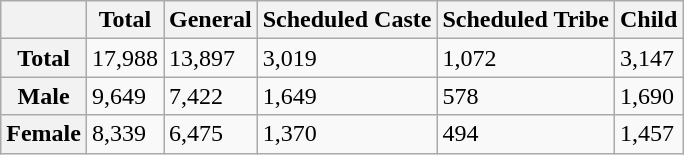<table class="wikitable">
<tr>
<th></th>
<th>Total</th>
<th>General</th>
<th>Scheduled Caste</th>
<th>Scheduled Tribe</th>
<th>Child</th>
</tr>
<tr>
<th>Total</th>
<td>17,988</td>
<td>13,897</td>
<td>3,019</td>
<td>1,072</td>
<td>3,147</td>
</tr>
<tr>
<th>Male</th>
<td>9,649</td>
<td>7,422</td>
<td>1,649</td>
<td>578</td>
<td>1,690</td>
</tr>
<tr>
<th>Female</th>
<td>8,339</td>
<td>6,475</td>
<td>1,370</td>
<td>494</td>
<td>1,457</td>
</tr>
</table>
